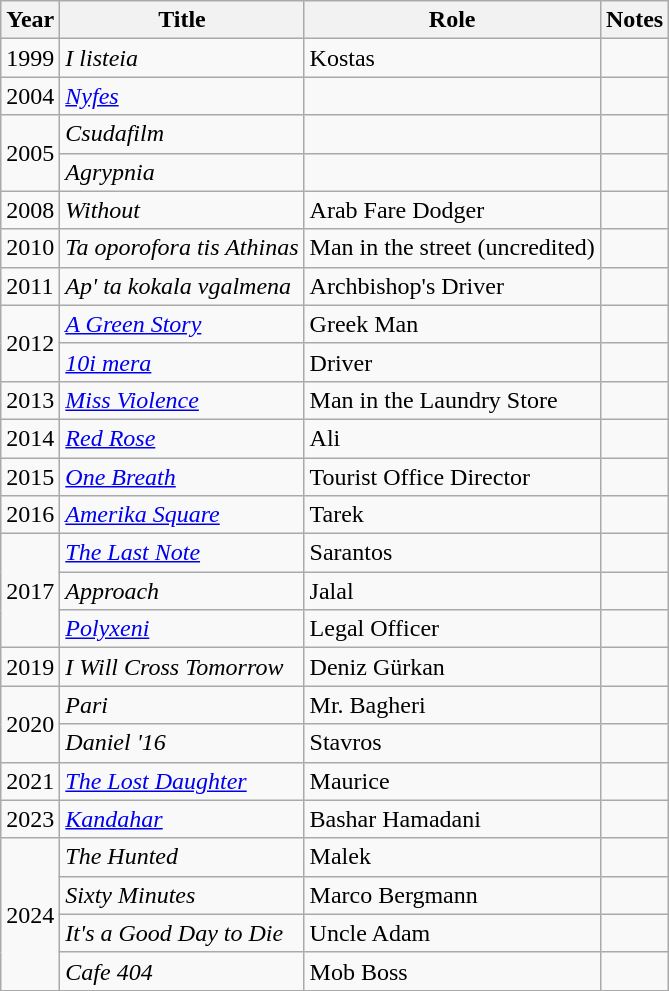<table class="wikitable sortable">
<tr>
<th>Year</th>
<th>Title</th>
<th>Role</th>
<th class="unsortable">Notes</th>
</tr>
<tr>
<td>1999</td>
<td><em>I listeia</em></td>
<td>Kostas</td>
<td></td>
</tr>
<tr>
<td>2004</td>
<td><em><a href='#'>Nyfes</a></em></td>
<td></td>
<td></td>
</tr>
<tr>
<td rowspan="2">2005</td>
<td><em>Csudafilm</em></td>
<td></td>
<td></td>
</tr>
<tr>
<td><em>Agrypnia</em></td>
<td></td>
<td></td>
</tr>
<tr>
<td>2008</td>
<td><em>Without</em></td>
<td>Arab Fare Dodger</td>
<td></td>
</tr>
<tr>
<td>2010</td>
<td><em>Ta oporofora tis Athinas</em></td>
<td>Man in the street (uncredited)</td>
<td></td>
</tr>
<tr>
<td>2011</td>
<td><em>Ap' ta kokala vgalmena</em></td>
<td>Archbishop's Driver</td>
<td></td>
</tr>
<tr>
<td rowspan="2">2012</td>
<td><em><a href='#'>A Green Story</a></em></td>
<td>Greek Man</td>
<td></td>
</tr>
<tr>
<td><em><a href='#'>10i mera</a></em></td>
<td>Driver</td>
<td></td>
</tr>
<tr>
<td>2013</td>
<td><em><a href='#'>Miss Violence</a></em></td>
<td>Man in the Laundry Store</td>
<td></td>
</tr>
<tr>
<td>2014</td>
<td><em><a href='#'>Red Rose</a></em></td>
<td>Ali</td>
<td></td>
</tr>
<tr>
<td>2015</td>
<td><em><a href='#'>One Breath</a></em></td>
<td>Tourist Office Director</td>
<td></td>
</tr>
<tr>
<td>2016</td>
<td><em><a href='#'>Amerika Square</a></em></td>
<td>Tarek</td>
<td></td>
</tr>
<tr>
<td rowspan="3">2017</td>
<td><em><a href='#'>The Last Note</a></em></td>
<td>Sarantos</td>
<td></td>
</tr>
<tr>
<td><em>Approach</em></td>
<td>Jalal</td>
<td></td>
</tr>
<tr>
<td><em><a href='#'>Polyxeni</a></em></td>
<td>Legal Officer</td>
<td></td>
</tr>
<tr>
<td>2019</td>
<td><em>I Will Cross Tomorrow</em></td>
<td>Deniz Gürkan</td>
<td></td>
</tr>
<tr>
<td rowspan="2">2020</td>
<td><em>Pari</em></td>
<td>Mr. Bagheri</td>
<td></td>
</tr>
<tr>
<td><em>Daniel '16</em></td>
<td>Stavros</td>
<td></td>
</tr>
<tr>
<td>2021</td>
<td><em><a href='#'>The Lost Daughter</a></em></td>
<td>Maurice</td>
<td></td>
</tr>
<tr>
<td>2023</td>
<td><em><a href='#'>Kandahar</a></em></td>
<td>Bashar Hamadani</td>
<td></td>
</tr>
<tr>
<td rowspan="4">2024</td>
<td><em>The Hunted</em></td>
<td>Malek</td>
<td></td>
</tr>
<tr>
<td><em>Sixty Minutes</em></td>
<td>Marco Bergmann</td>
<td></td>
</tr>
<tr>
<td><em>It's a Good Day to Die</em></td>
<td>Uncle Adam</td>
<td></td>
</tr>
<tr>
<td><em>Cafe 404</em></td>
<td>Mob Boss</td>
<td></td>
</tr>
</table>
